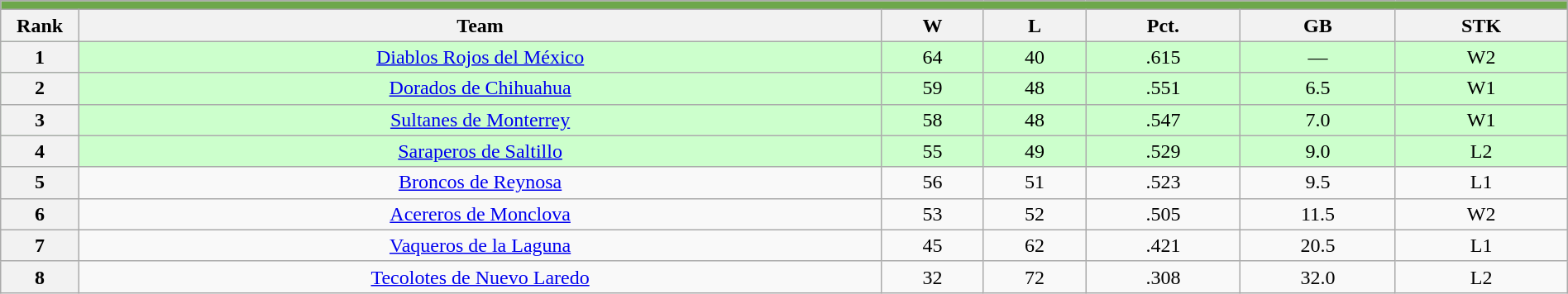<table class="wikitable plainrowheaders" width="100%" style="text-align:center;">
<tr>
<th style="background:#6DA74B;" colspan="7"></th>
</tr>
<tr>
<th scope="col" width="5%">Rank</th>
<th>Team</th>
<th>W</th>
<th>L</th>
<th>Pct.</th>
<th>GB</th>
<th>STK</th>
</tr>
<tr style="background-color:#ccffcc;">
<th>1</th>
<td><a href='#'>Diablos Rojos del México</a></td>
<td>64</td>
<td>40</td>
<td>.615</td>
<td>—</td>
<td>W2</td>
</tr>
<tr style="background-color:#ccffcc;">
<th>2</th>
<td><a href='#'>Dorados de Chihuahua</a></td>
<td>59</td>
<td>48</td>
<td>.551</td>
<td>6.5</td>
<td>W1</td>
</tr>
<tr style="background-color:#ccffcc;">
<th>3</th>
<td><a href='#'>Sultanes de Monterrey</a></td>
<td>58</td>
<td>48</td>
<td>.547</td>
<td>7.0</td>
<td>W1</td>
</tr>
<tr style="background-color:#ccffcc;">
<th>4</th>
<td><a href='#'>Saraperos de Saltillo</a></td>
<td>55</td>
<td>49</td>
<td>.529</td>
<td>9.0</td>
<td>L2</td>
</tr>
<tr>
<th>5</th>
<td><a href='#'>Broncos de Reynosa</a></td>
<td>56</td>
<td>51</td>
<td>.523</td>
<td>9.5</td>
<td>L1</td>
</tr>
<tr>
<th>6</th>
<td><a href='#'>Acereros de Monclova</a></td>
<td>53</td>
<td>52</td>
<td>.505</td>
<td>11.5</td>
<td>W2</td>
</tr>
<tr>
<th>7</th>
<td><a href='#'>Vaqueros de la Laguna</a></td>
<td>45</td>
<td>62</td>
<td>.421</td>
<td>20.5</td>
<td>L1</td>
</tr>
<tr>
<th>8</th>
<td><a href='#'>Tecolotes de Nuevo Laredo</a></td>
<td>32</td>
<td>72</td>
<td>.308</td>
<td>32.0</td>
<td>L2</td>
</tr>
</table>
